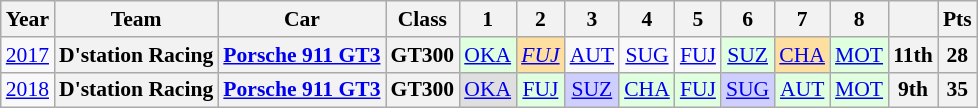<table class="wikitable" style="text-align:center; font-size:90%">
<tr>
<th>Year</th>
<th>Team</th>
<th>Car</th>
<th>Class</th>
<th>1</th>
<th>2</th>
<th>3</th>
<th>4</th>
<th>5</th>
<th>6</th>
<th>7</th>
<th>8</th>
<th></th>
<th>Pts</th>
</tr>
<tr>
<td><a href='#'>2017</a></td>
<th>D'station Racing</th>
<th><a href='#'>Porsche 911 GT3</a></th>
<th>GT300</th>
<td style="background:#DFFFDF;"><a href='#'>OKA</a><br></td>
<td style="background:#FFDF9F;"><em><a href='#'>FUJ</a></em><br></td>
<td><a href='#'>AUT</a></td>
<td><a href='#'>SUG</a></td>
<td><a href='#'>FUJ</a></td>
<td style="background:#DFFFDF;"><a href='#'>SUZ</a><br></td>
<td style="background:#FFDF9F;"><a href='#'>CHA</a><br></td>
<td style="background:#DFFFDF;"><a href='#'>MOT</a><br></td>
<th>11th</th>
<th>28</th>
</tr>
<tr>
<td><a href='#'>2018</a></td>
<th>D'station Racing</th>
<th><a href='#'>Porsche 911 GT3</a></th>
<th>GT300</th>
<td style="background:#DFDFDF;"><a href='#'>OKA</a><br></td>
<td style="background:#DFFFDF;"><a href='#'>FUJ</a><br></td>
<td style="background:#CFCFFF;"><a href='#'>SUZ</a><br></td>
<td style="background:#DFFFDF;"><a href='#'>CHA</a><br></td>
<td style="background:#DFFFDF;"><a href='#'>FUJ</a><br></td>
<td style="background:#CFCFFF;"><a href='#'>SUG</a><br></td>
<td style="background:#DFFFDF;"><a href='#'>AUT</a><br></td>
<td style="background:#DFFFDF;"><a href='#'>MOT</a><br></td>
<th>9th</th>
<th>35</th>
</tr>
</table>
